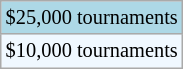<table class="wikitable" style="font-size:85%;">
<tr style="background:lightblue;">
<td>$25,000 tournaments</td>
</tr>
<tr style="background:#f0f8ff;">
<td>$10,000 tournaments</td>
</tr>
</table>
